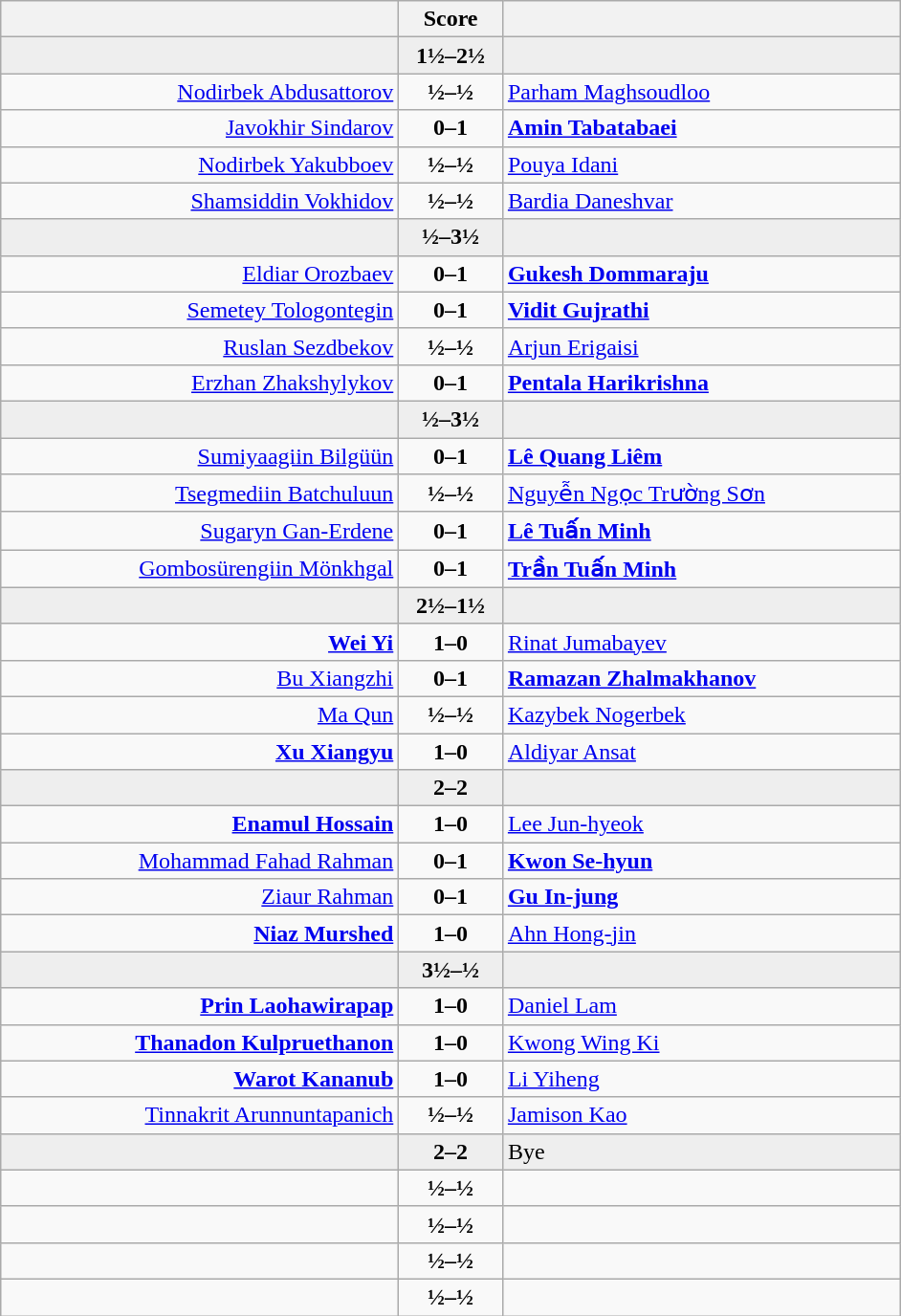<table class="wikitable" style="text-align: center;">
<tr>
<th align="right" width="270"></th>
<th width="65">Score</th>
<th align="left" width="270"></th>
</tr>
<tr style="background:#eeeeee;">
<td align=right></td>
<td align=center><strong>1½–2½</strong></td>
<td align=left><strong></strong></td>
</tr>
<tr>
<td align=right><a href='#'>Nodirbek Abdusattorov</a></td>
<td align=center><strong>½–½</strong></td>
<td align=left><a href='#'>Parham Maghsoudloo</a></td>
</tr>
<tr>
<td align=right><a href='#'>Javokhir Sindarov</a></td>
<td align=center><strong>0–1</strong></td>
<td align=left><strong><a href='#'>Amin Tabatabaei</a></strong></td>
</tr>
<tr>
<td align=right><a href='#'>Nodirbek Yakubboev</a></td>
<td align=center><strong>½–½</strong></td>
<td align=left><a href='#'>Pouya Idani</a></td>
</tr>
<tr>
<td align=right><a href='#'>Shamsiddin Vokhidov</a></td>
<td align=center><strong>½–½</strong></td>
<td align=left><a href='#'>Bardia Daneshvar</a></td>
</tr>
<tr style="background:#eeeeee;">
<td align=right></td>
<td align=center><strong>½–3½</strong></td>
<td align=left><strong></strong></td>
</tr>
<tr>
<td align=right><a href='#'>Eldiar Orozbaev</a></td>
<td align=center><strong>0–1</strong></td>
<td align=left><strong><a href='#'>Gukesh Dommaraju</a></strong></td>
</tr>
<tr>
<td align=right><a href='#'>Semetey Tologontegin</a></td>
<td align=center><strong>0–1</strong></td>
<td align=left><strong><a href='#'>Vidit Gujrathi</a></strong></td>
</tr>
<tr>
<td align=right><a href='#'>Ruslan Sezdbekov</a></td>
<td align=center><strong>½–½</strong></td>
<td align=left><a href='#'>Arjun Erigaisi</a></td>
</tr>
<tr>
<td align=right><a href='#'>Erzhan Zhakshylykov</a></td>
<td align=center><strong>0–1</strong></td>
<td align=left><strong><a href='#'>Pentala Harikrishna</a></strong></td>
</tr>
<tr style="background:#eeeeee;">
<td align=right></td>
<td align=center><strong>½–3½</strong></td>
<td align=left><strong></strong></td>
</tr>
<tr>
<td align=right><a href='#'>Sumiyaagiin Bilgüün</a></td>
<td align=center><strong>0–1</strong></td>
<td align=left><strong><a href='#'>Lê Quang Liêm</a></strong></td>
</tr>
<tr>
<td align=right><a href='#'>Tsegmediin Batchuluun</a></td>
<td align=center><strong>½–½</strong></td>
<td align=left><a href='#'>Nguyễn Ngọc Trường Sơn</a></td>
</tr>
<tr>
<td align=right><a href='#'>Sugaryn Gan-Erdene</a></td>
<td align=center><strong>0–1</strong></td>
<td align=left><strong><a href='#'>Lê Tuấn Minh</a></strong></td>
</tr>
<tr>
<td align=right><a href='#'>Gombosürengiin Mönkhgal</a></td>
<td align=center><strong>0–1</strong></td>
<td align=left><strong><a href='#'>Trần Tuấn Minh</a></strong></td>
</tr>
<tr style="background:#eeeeee;">
<td align=right><strong></strong></td>
<td align=center><strong>2½–1½</strong></td>
<td align=left></td>
</tr>
<tr>
<td align=right><strong><a href='#'>Wei Yi</a></strong></td>
<td align=center><strong>1–0</strong></td>
<td align=left><a href='#'>Rinat Jumabayev</a></td>
</tr>
<tr>
<td align=right><a href='#'>Bu Xiangzhi</a></td>
<td align=center><strong>0–1</strong></td>
<td align=left><strong><a href='#'>Ramazan Zhalmakhanov</a></strong></td>
</tr>
<tr>
<td align=right><a href='#'>Ma Qun</a></td>
<td align=center><strong>½–½</strong></td>
<td align=left><a href='#'>Kazybek Nogerbek</a></td>
</tr>
<tr>
<td align=right><strong><a href='#'>Xu Xiangyu</a></strong></td>
<td align=center><strong>1–0</strong></td>
<td align=left><a href='#'>Aldiyar Ansat</a></td>
</tr>
<tr style="background:#eeeeee;">
<td align=right></td>
<td align=center><strong>2–2</strong></td>
<td align=left></td>
</tr>
<tr>
<td align=right><strong><a href='#'>Enamul Hossain</a></strong></td>
<td align=center><strong>1–0</strong></td>
<td align=left><a href='#'>Lee Jun-hyeok</a></td>
</tr>
<tr>
<td align=right><a href='#'>Mohammad Fahad Rahman</a></td>
<td align=center><strong>0–1</strong></td>
<td align=left><strong><a href='#'>Kwon Se-hyun</a></strong></td>
</tr>
<tr>
<td align=right><a href='#'>Ziaur Rahman</a></td>
<td align=center><strong>0–1</strong></td>
<td align=left><strong><a href='#'>Gu In-jung</a></strong></td>
</tr>
<tr>
<td align=right><strong><a href='#'>Niaz Murshed</a></strong></td>
<td align=center><strong>1–0</strong></td>
<td align=left><a href='#'>Ahn Hong-jin</a></td>
</tr>
<tr style="background:#eeeeee;">
<td align=right><strong></strong></td>
<td align=center><strong>3½–½</strong></td>
<td align=left></td>
</tr>
<tr>
<td align=right><strong><a href='#'>Prin Laohawirapap</a></strong></td>
<td align=center><strong>1–0</strong></td>
<td align=left><a href='#'>Daniel Lam</a></td>
</tr>
<tr>
<td align=right><strong><a href='#'>Thanadon Kulpruethanon</a></strong></td>
<td align=center><strong>1–0</strong></td>
<td align=left><a href='#'>Kwong Wing Ki</a></td>
</tr>
<tr>
<td align=right><strong><a href='#'>Warot Kananub</a></strong></td>
<td align=center><strong>1–0</strong></td>
<td align=left><a href='#'>Li Yiheng</a></td>
</tr>
<tr>
<td align=right><a href='#'>Tinnakrit Arunnuntapanich</a></td>
<td align=center><strong>½–½</strong></td>
<td align=left><a href='#'>Jamison Kao</a></td>
</tr>
<tr style="background:#eeeeee;">
<td align=right></td>
<td align=center><strong>2–2</strong></td>
<td align=left>Bye</td>
</tr>
<tr>
<td align=right></td>
<td align=center><strong>½–½</strong></td>
<td align=left></td>
</tr>
<tr>
<td align=right></td>
<td align=center><strong>½–½</strong></td>
<td align=left></td>
</tr>
<tr>
<td align=right></td>
<td align=center><strong>½–½</strong></td>
<td align=left></td>
</tr>
<tr>
<td align=right></td>
<td align=center><strong>½–½</strong></td>
<td align=left></td>
</tr>
</table>
